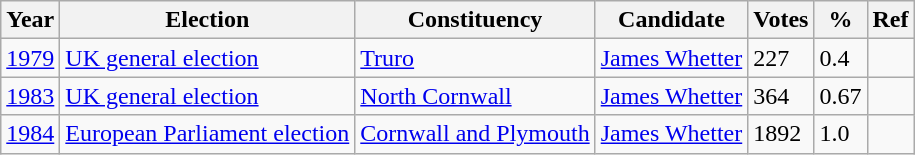<table class="wikitable">
<tr>
<th>Year</th>
<th>Election</th>
<th>Constituency</th>
<th>Candidate</th>
<th>Votes</th>
<th>%</th>
<th>Ref</th>
</tr>
<tr>
<td><a href='#'>1979</a></td>
<td><a href='#'>UK general election</a></td>
<td><a href='#'>Truro</a></td>
<td><a href='#'>James Whetter</a></td>
<td>227</td>
<td>0.4</td>
<td></td>
</tr>
<tr>
<td><a href='#'>1983</a></td>
<td><a href='#'>UK general election</a></td>
<td><a href='#'>North Cornwall</a></td>
<td><a href='#'>James Whetter</a></td>
<td>364</td>
<td>0.67</td>
<td></td>
</tr>
<tr>
<td><a href='#'>1984</a></td>
<td><a href='#'>European Parliament election</a></td>
<td><a href='#'>Cornwall and Plymouth</a></td>
<td><a href='#'>James Whetter</a></td>
<td>1892</td>
<td>1.0</td>
<td></td>
</tr>
</table>
